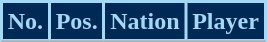<table class="wikitable sortable">
<tr>
<th style="background:#002955; color:#A5D8F4; border:2px solid #A5D8F4;" scope="col">No.</th>
<th style="background:#002955; color:#A5D8F4; border:2px solid #A5D8F4;" scope="col">Pos.</th>
<th style="background:#002955; color:#A5D8F4; border:2px solid #A5D8F4;" scope="col">Nation</th>
<th style="background:#002955; color:#A5D8F4; border:2px solid #A5D8F4;" scope="col">Player</th>
</tr>
<tr>
</tr>
</table>
